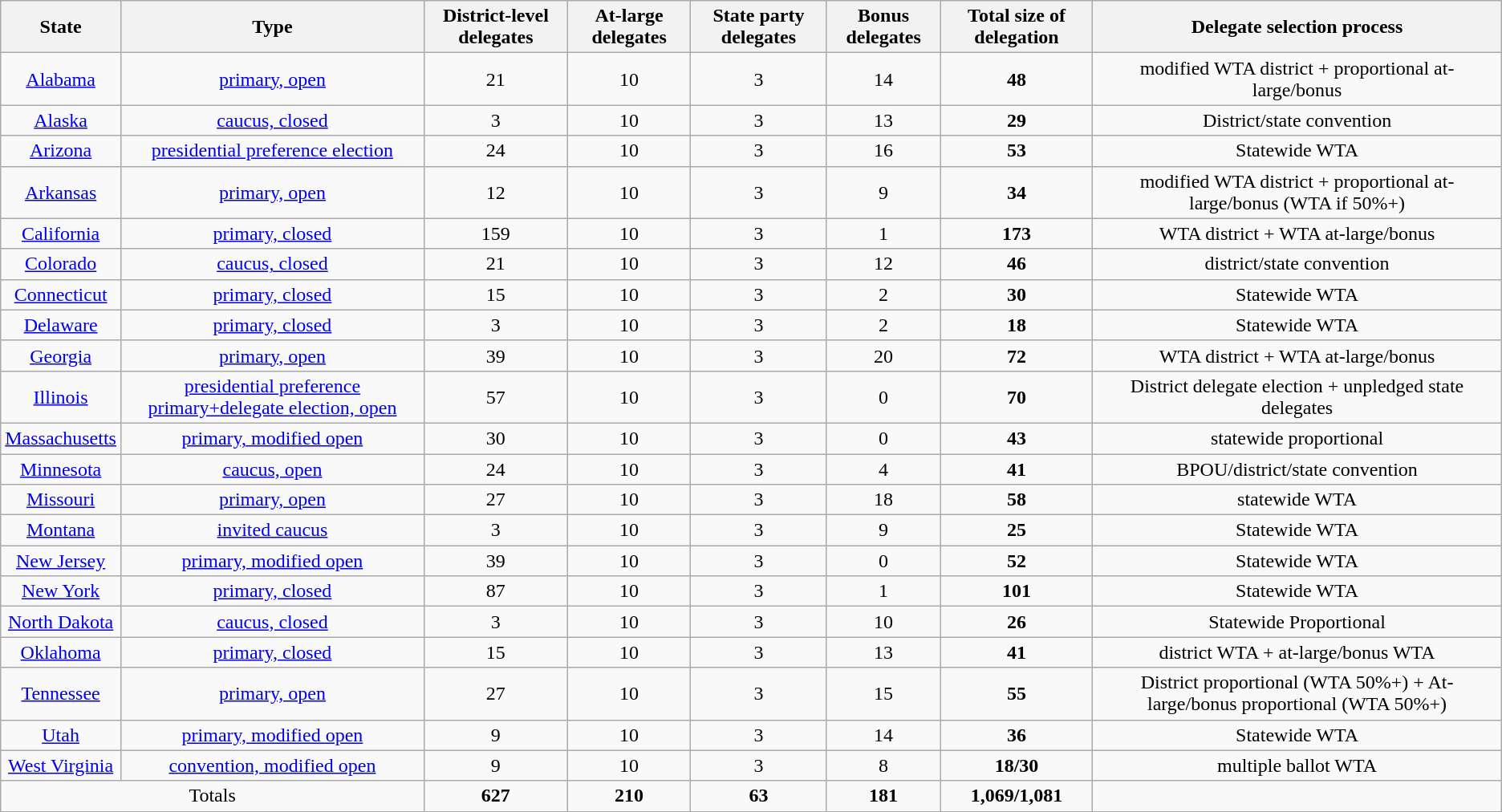<table class="wikitable">
<tr>
<th>State</th>
<th>Type</th>
<th>District-level delegates</th>
<th>At-large delegates</th>
<th>State party delegates</th>
<th>Bonus delegates</th>
<th>Total size of delegation</th>
<th>Delegate selection process</th>
</tr>
<tr align=center>
<td><a href='#'>Alabama</a></td>
<td><a href='#'>primary, open</a></td>
<td>21</td>
<td>10</td>
<td>3</td>
<td>14</td>
<td><strong>48</strong></td>
<td>modified WTA district + proportional at-large/bonus</td>
</tr>
<tr align=center>
<td><a href='#'>Alaska</a></td>
<td><a href='#'>caucus, closed</a></td>
<td>3</td>
<td>10</td>
<td>3</td>
<td>13</td>
<td><strong>29</strong></td>
<td>District/state convention</td>
</tr>
<tr align=center>
<td><a href='#'>Arizona</a></td>
<td><a href='#'>presidential preference election</a></td>
<td>24</td>
<td>10</td>
<td>3</td>
<td>16</td>
<td><strong>53</strong></td>
<td>Statewide WTA</td>
</tr>
<tr align=center>
<td><a href='#'>Arkansas</a></td>
<td><a href='#'>primary, open</a></td>
<td>12</td>
<td>10</td>
<td>3</td>
<td>9</td>
<td><strong>34</strong></td>
<td>modified WTA district + proportional at-large/bonus (WTA if 50%+)</td>
</tr>
<tr align=center>
<td><a href='#'>California</a></td>
<td><a href='#'>primary, closed</a></td>
<td>159</td>
<td>10</td>
<td>3</td>
<td>1</td>
<td><strong>173</strong></td>
<td>WTA district + WTA at-large/bonus</td>
</tr>
<tr align=center>
<td><a href='#'>Colorado</a></td>
<td><a href='#'>caucus, closed</a></td>
<td>21</td>
<td>10</td>
<td>3</td>
<td>12</td>
<td><strong>46</strong></td>
<td>district/state convention</td>
</tr>
<tr align=center>
<td><a href='#'>Connecticut</a></td>
<td><a href='#'>primary, closed</a></td>
<td>15</td>
<td>10</td>
<td>3</td>
<td>2</td>
<td><strong>30</strong></td>
<td>Statewide WTA</td>
</tr>
<tr align=center>
<td><a href='#'>Delaware</a></td>
<td><a href='#'>primary, closed</a></td>
<td>3</td>
<td>10</td>
<td>3</td>
<td>2</td>
<td><strong>18</strong></td>
<td>Statewide WTA</td>
</tr>
<tr align=center>
<td><a href='#'>Georgia</a></td>
<td><a href='#'>primary, open</a></td>
<td>39</td>
<td>10</td>
<td>3</td>
<td>20</td>
<td><strong>72</strong></td>
<td>WTA district + WTA at-large/bonus</td>
</tr>
<tr align=center>
<td><a href='#'>Illinois</a></td>
<td><a href='#'>presidential preference primary+delegate election, open</a></td>
<td>57</td>
<td>10</td>
<td>3</td>
<td>0</td>
<td><strong>70</strong></td>
<td>District delegate election + unpledged state delegates</td>
</tr>
<tr align=center>
<td><a href='#'>Massachusetts</a></td>
<td><a href='#'>primary, modified open</a></td>
<td>30</td>
<td>10</td>
<td>3</td>
<td>0</td>
<td><strong>43</strong></td>
<td>statewide proportional</td>
</tr>
<tr align=center>
<td><a href='#'>Minnesota</a></td>
<td><a href='#'>caucus, open</a></td>
<td>24</td>
<td>10</td>
<td>3</td>
<td>4</td>
<td><strong>41</strong></td>
<td>BPOU/district/state convention</td>
</tr>
<tr align=center>
<td><a href='#'>Missouri</a></td>
<td><a href='#'>primary, open</a></td>
<td>27</td>
<td>10</td>
<td>3</td>
<td>18</td>
<td><strong>58</strong></td>
<td>statewide WTA</td>
</tr>
<tr align=center>
<td><a href='#'>Montana</a></td>
<td><a href='#'>invited caucus</a></td>
<td>3</td>
<td>10</td>
<td>3</td>
<td>9</td>
<td><strong>25</strong></td>
<td>Statewide WTA</td>
</tr>
<tr align=center>
<td><a href='#'>New Jersey</a></td>
<td><a href='#'>primary, modified open</a></td>
<td>39</td>
<td>10</td>
<td>3</td>
<td>0</td>
<td><strong>52</strong></td>
<td>Statewide WTA</td>
</tr>
<tr align=center>
<td><a href='#'>New York</a></td>
<td><a href='#'>primary, closed</a></td>
<td>87</td>
<td>10</td>
<td>3</td>
<td>1</td>
<td><strong>101</strong></td>
<td>Statewide WTA</td>
</tr>
<tr align=center>
<td><a href='#'>North Dakota</a></td>
<td><a href='#'>caucus, closed</a></td>
<td>3</td>
<td>10</td>
<td>3</td>
<td>10</td>
<td><strong>26</strong></td>
<td>Statewide Proportional</td>
</tr>
<tr align=center>
<td><a href='#'>Oklahoma</a></td>
<td><a href='#'>primary, closed</a></td>
<td>15</td>
<td>10</td>
<td>3</td>
<td>13</td>
<td><strong>41</strong></td>
<td>district WTA + at-large/bonus WTA</td>
</tr>
<tr align=center>
<td><a href='#'>Tennessee</a></td>
<td><a href='#'>primary, open</a></td>
<td>27</td>
<td>10</td>
<td>3</td>
<td>15</td>
<td><strong>55</strong></td>
<td>District proportional (WTA 50%+) + At-large/bonus proportional (WTA 50%+)</td>
</tr>
<tr align=center>
<td><a href='#'>Utah</a></td>
<td><a href='#'>primary, modified open</a></td>
<td>9</td>
<td>10</td>
<td>3</td>
<td>14</td>
<td><strong>36</strong></td>
<td>Statewide WTA</td>
</tr>
<tr align=center>
<td><a href='#'>West Virginia</a></td>
<td><a href='#'>convention, modified open</a></td>
<td>9</td>
<td>10</td>
<td>3</td>
<td>8</td>
<td><strong>18/30</strong></td>
<td>multiple ballot WTA</td>
</tr>
<tr align=center>
<td colspan=2>Totals</td>
<td><strong>627</strong></td>
<td><strong>210</strong></td>
<td><strong>63</strong></td>
<td><strong>181</strong></td>
<td><strong>1,069/1,081</strong></td>
<td></td>
</tr>
</table>
